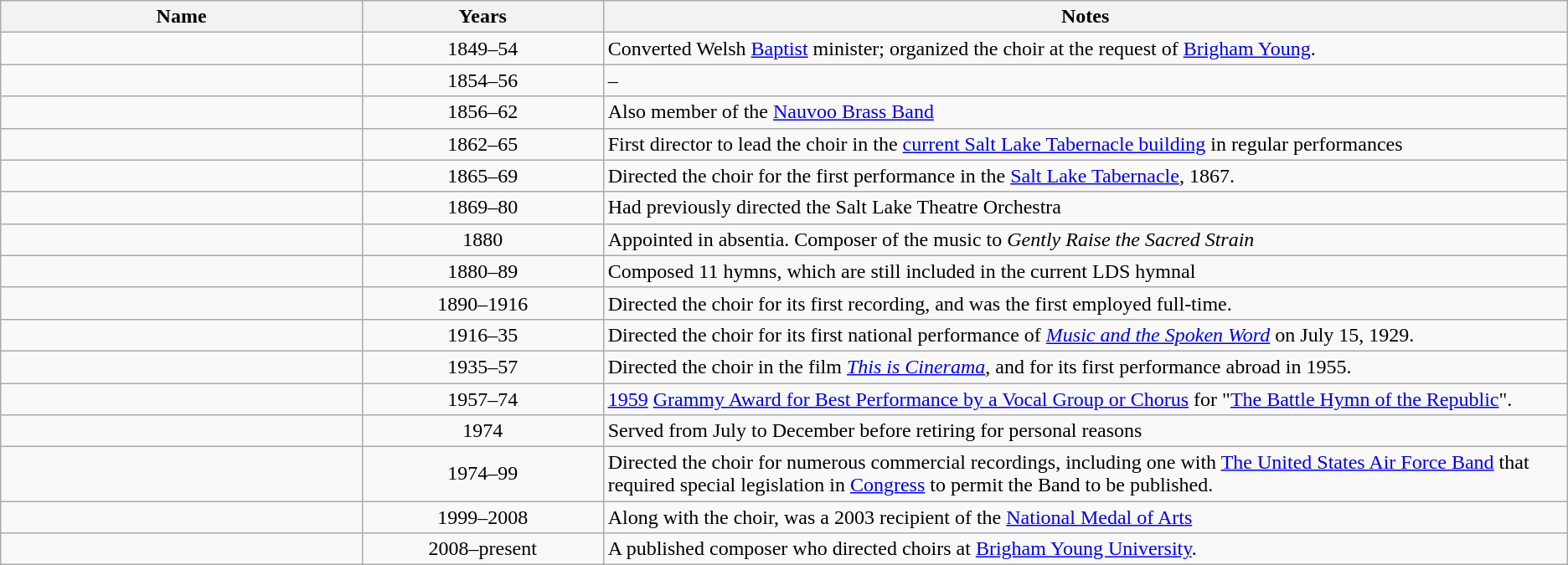<table class="wikitable sortable">
<tr>
<th width="15%">Name</th>
<th width="10%">Years</th>
<th width="40%"; class="unsortable">Notes</th>
</tr>
<tr>
<td></td>
<td align=center>1849–54</td>
<td>Converted Welsh <a href='#'>Baptist</a> minister; organized the choir at the request of <a href='#'>Brigham Young</a>.</td>
</tr>
<tr>
<td></td>
<td align=center>1854–56</td>
<td>–</td>
</tr>
<tr>
<td></td>
<td align=center>1856–62</td>
<td>Also member of the <a href='#'>Nauvoo Brass Band</a></td>
</tr>
<tr>
<td></td>
<td align=center>1862–65</td>
<td>First director to lead the choir in the <a href='#'>current Salt Lake Tabernacle building</a> in regular performances</td>
</tr>
<tr>
<td></td>
<td align=center>1865–69</td>
<td>Directed the choir for the first performance in the <a href='#'>Salt Lake Tabernacle</a>, 1867.</td>
</tr>
<tr>
<td></td>
<td align=center>1869–80</td>
<td>Had previously directed the Salt Lake Theatre Orchestra</td>
</tr>
<tr>
<td></td>
<td align=center>1880</td>
<td>Appointed in absentia.  Composer of the music to <em>Gently Raise the Sacred Strain</em></td>
</tr>
<tr>
<td></td>
<td align=center>1880–89</td>
<td>Composed 11 hymns, which are still included in the current LDS hymnal</td>
</tr>
<tr>
<td></td>
<td align=center>1890–1916</td>
<td>Directed the choir for its first recording, and was the first employed full-time.</td>
</tr>
<tr>
<td></td>
<td align=center>1916–35</td>
<td>Directed the choir for its first national performance of <em><a href='#'>Music and the Spoken Word</a></em> on July 15, 1929.</td>
</tr>
<tr>
<td></td>
<td align=center>1935–57</td>
<td>Directed the choir in the film <em><a href='#'>This is Cinerama</a></em>, and for its first performance abroad in 1955.</td>
</tr>
<tr>
<td></td>
<td align=center>1957–74</td>
<td><a href='#'>1959</a> <a href='#'>Grammy Award for Best Performance by a Vocal Group or Chorus</a> for "<a href='#'>The Battle Hymn of the Republic</a>".</td>
</tr>
<tr>
<td></td>
<td align=center>1974</td>
<td>Served from July to December before retiring for personal reasons</td>
</tr>
<tr>
<td></td>
<td align=center>1974–99</td>
<td>Directed the choir for numerous commercial recordings, including one with <a href='#'>The United States Air Force Band</a> that required special legislation in <a href='#'>Congress</a> to permit the Band to be published.</td>
</tr>
<tr>
<td></td>
<td align=center>1999–2008</td>
<td>Along with the choir, was a 2003 recipient of the <a href='#'>National Medal of Arts</a></td>
</tr>
<tr>
<td></td>
<td align=center>2008–present</td>
<td>A published composer who directed choirs at <a href='#'>Brigham Young University</a>.</td>
</tr>
</table>
